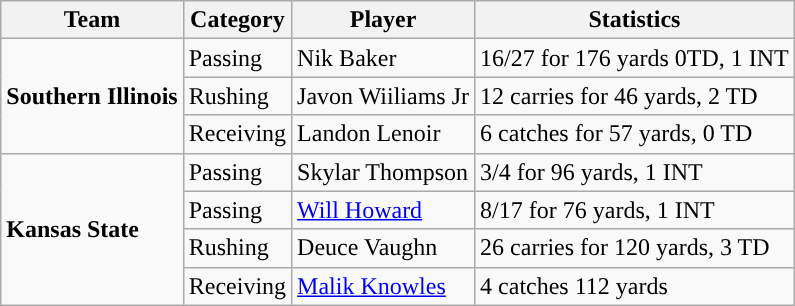<table class="wikitable" style="float: right;">
<tr>
<th>Team</th>
<th>Category</th>
<th>Player</th>
<th>Statistics</th>
</tr>
<tr>
<td rowspan=3><strong>Southern Illinois</strong></td>
<td>Passing</td>
<td>Nik Baker</td>
<td>16/27 for 176 yards 0TD, 1 INT</td>
</tr>
<tr>
<td>Rushing</td>
<td>Javon Wiiliams Jr</td>
<td>12 carries for 46 yards, 2 TD</td>
</tr>
<tr>
<td>Receiving</td>
<td>Landon Lenoir</td>
<td>6 catches for 57 yards, 0 TD</td>
</tr>
<tr>
<td rowspan=4><strong>Kansas State</strong></td>
<td>Passing</td>
<td>Skylar Thompson</td>
<td>3/4 for 96 yards, 1 INT</td>
</tr>
<tr>
<td>Passing</td>
<td><a href='#'>Will Howard</a></td>
<td>8/17 for 76 yards, 1 INT</td>
</tr>
<tr>
<td>Rushing</td>
<td>Deuce Vaughn</td>
<td>26 carries for 120 yards, 3 TD</td>
</tr>
<tr>
<td>Receiving</td>
<td><a href='#'>Malik Knowles</a></td>
<td>4 catches 112 yards</td>
</tr>
</table>
